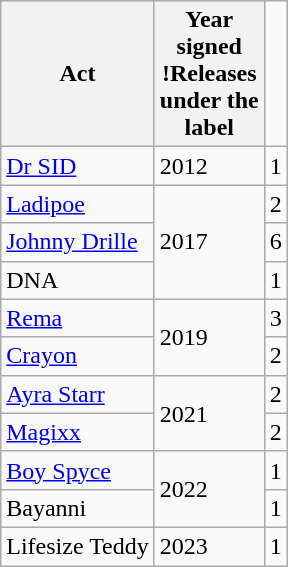<table class="wikitable">
<tr>
<th>Act</th>
<th>Year<br> signed<br>!Releases<br> under the<br> label</th>
</tr>
<tr>
<td><a href='#'>Dr SID</a></td>
<td rowspan="1">2012</td>
<td rowspan="1">1</td>
</tr>
<tr>
<td><a href='#'>Ladipoe</a></td>
<td rowspan="3">2017</td>
<td>2</td>
</tr>
<tr>
<td><a href='#'>Johnny Drille</a></td>
<td>6</td>
</tr>
<tr>
<td>DNA</td>
<td>1</td>
</tr>
<tr>
<td><a href='#'>Rema</a></td>
<td rowspan="2">2019</td>
<td>3</td>
</tr>
<tr>
<td><a href='#'>Crayon</a></td>
<td>2</td>
</tr>
<tr>
<td><a href='#'>Ayra Starr</a></td>
<td rowspan="2">2021</td>
<td>2</td>
</tr>
<tr>
<td><a href='#'>Magixx</a></td>
<td>2</td>
</tr>
<tr>
<td><a href='#'>Boy Spyce</a></td>
<td rowspan="2">2022</td>
<td>1</td>
</tr>
<tr>
<td>Bayanni</td>
<td>1</td>
</tr>
<tr>
<td>Lifesize Teddy</td>
<td>2023</td>
<td>1</td>
</tr>
</table>
